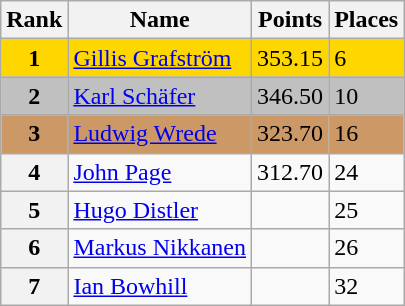<table class="wikitable">
<tr>
<th>Rank</th>
<th>Name</th>
<th>Points</th>
<th>Places</th>
</tr>
<tr bgcolor=gold>
<td align=center><strong>1</strong></td>
<td> <a href='#'>Gillis Grafström</a></td>
<td>353.15</td>
<td>6</td>
</tr>
<tr bgcolor=silver>
<td align=center><strong>2</strong></td>
<td> <a href='#'>Karl Schäfer</a></td>
<td>346.50</td>
<td>10</td>
</tr>
<tr bgcolor=cc9966>
<td align=center><strong>3</strong></td>
<td> <a href='#'>Ludwig Wrede</a></td>
<td>323.70</td>
<td>16</td>
</tr>
<tr>
<th>4</th>
<td> <a href='#'>John Page</a></td>
<td>312.70</td>
<td>24</td>
</tr>
<tr>
<th>5</th>
<td> <a href='#'>Hugo Distler</a></td>
<td></td>
<td>25</td>
</tr>
<tr>
<th>6</th>
<td> <a href='#'>Markus Nikkanen</a></td>
<td></td>
<td>26</td>
</tr>
<tr>
<th>7</th>
<td> <a href='#'>Ian Bowhill</a></td>
<td></td>
<td>32</td>
</tr>
</table>
